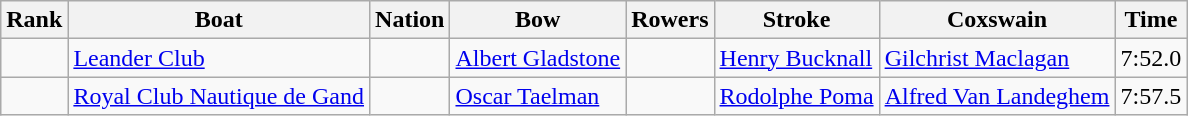<table class="wikitable sortable" style="text-align:center">
<tr>
<th>Rank</th>
<th>Boat</th>
<th>Nation</th>
<th>Bow</th>
<th>Rowers</th>
<th>Stroke</th>
<th>Coxswain</th>
<th>Time</th>
</tr>
<tr>
<td></td>
<td align=left><a href='#'>Leander Club</a></td>
<td align=left></td>
<td align=left><a href='#'>Albert Gladstone</a></td>
<td align=left></td>
<td align=left><a href='#'>Henry Bucknall</a></td>
<td align=left><a href='#'>Gilchrist Maclagan</a></td>
<td>7:52.0</td>
</tr>
<tr>
<td></td>
<td align=left><a href='#'>Royal Club Nautique de Gand</a></td>
<td align=left></td>
<td align=left><a href='#'>Oscar Taelman</a></td>
<td align=left></td>
<td align=left><a href='#'>Rodolphe Poma</a></td>
<td align=left><a href='#'>Alfred Van Landeghem</a></td>
<td>7:57.5</td>
</tr>
</table>
